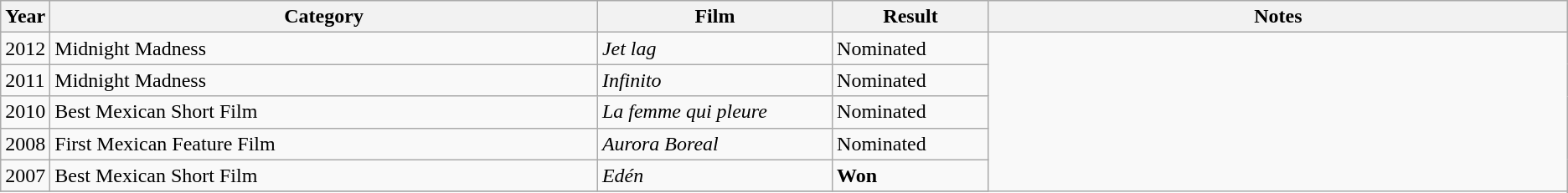<table class="wikitable">
<tr>
<th width="3%">Year</th>
<th width="35%">Category</th>
<th width="15%">Film</th>
<th width="10%">Result</th>
<th width="37%">Notes</th>
</tr>
<tr>
<td>2012</td>
<td>Midnight Madness</td>
<td><em>Jet lag</em></td>
<td>Nominated</td>
</tr>
<tr>
<td>2011</td>
<td>Midnight Madness</td>
<td><em>Infinito</em></td>
<td>Nominated</td>
</tr>
<tr>
<td>2010</td>
<td>Best Mexican Short Film</td>
<td><em>La femme qui pleure</em></td>
<td>Nominated</td>
</tr>
<tr>
<td>2008</td>
<td>First Mexican Feature Film</td>
<td><em>Aurora Boreal</em></td>
<td>Nominated</td>
</tr>
<tr>
<td>2007</td>
<td>Best Mexican Short Film</td>
<td><em>Edén</em></td>
<td><strong>Won</strong></td>
</tr>
<tr>
</tr>
</table>
